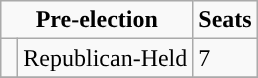<table class= "wikitable">
<tr>
<td colspan= "2" rowspan= "1" align= "center" valign= "top"><strong>Pre-election</strong></td>
<td valign= "top"><strong>Seats</strong><br></td>
</tr>
<tr>
<td style="background-color:"> </td>
<td>Republican-Held</td>
<td>7</td>
</tr>
<tr>
</tr>
</table>
